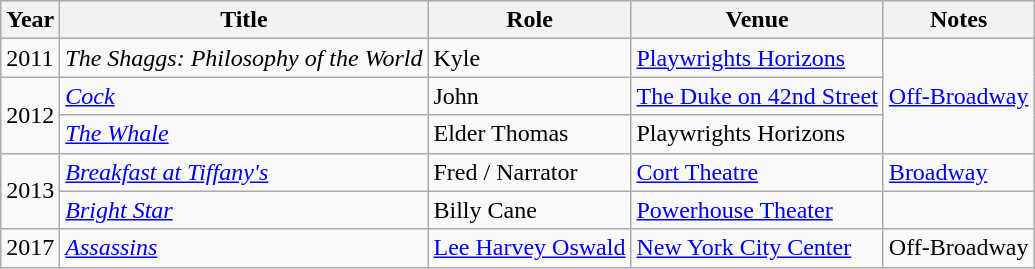<table class="wikitable sortable">
<tr>
<th>Year</th>
<th>Title</th>
<th>Role</th>
<th>Venue</th>
<th>Notes</th>
</tr>
<tr>
<td>2011</td>
<td><em>The Shaggs: Philosophy of the World</em></td>
<td>Kyle</td>
<td><a href='#'>Playwrights Horizons</a></td>
<td rowspan=3><a href='#'>Off-Broadway</a></td>
</tr>
<tr>
<td rowspan=2>2012</td>
<td><em><a href='#'>Cock</a></em></td>
<td>John</td>
<td><a href='#'>The Duke on 42nd Street</a></td>
</tr>
<tr>
<td><em><a href='#'>The Whale</a></em></td>
<td>Elder Thomas</td>
<td>Playwrights Horizons</td>
</tr>
<tr>
<td rowspan=2>2013</td>
<td><em><a href='#'>Breakfast at Tiffany's</a></em></td>
<td>Fred / Narrator</td>
<td><a href='#'>Cort Theatre</a></td>
<td><a href='#'>Broadway</a></td>
</tr>
<tr>
<td><em><a href='#'>Bright Star</a></em></td>
<td>Billy Cane</td>
<td><a href='#'>Powerhouse Theater</a></td>
<td></td>
</tr>
<tr>
<td>2017</td>
<td><em><a href='#'>Assassins</a></em></td>
<td><a href='#'>Lee Harvey Oswald</a></td>
<td><a href='#'>New York City Center</a></td>
<td>Off-Broadway</td>
</tr>
</table>
